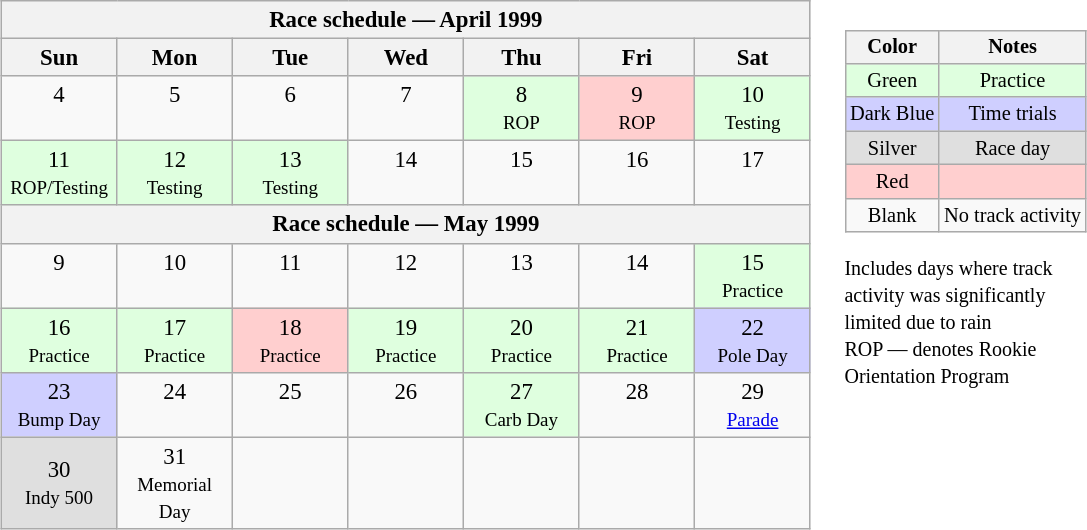<table>
<tr>
<td><br><table class="wikitable" style="text-align:center; font-size:95%">
<tr valign="top">
<th colspan=7>Race schedule — April 1999</th>
</tr>
<tr>
<th scope="col" width="70">Sun</th>
<th scope="col" width="70">Mon</th>
<th scope="col" width="70">Tue</th>
<th scope="col" width="70">Wed</th>
<th scope="col" width="70">Thu</th>
<th scope="col" width="70">Fri</th>
<th scope="col" width="70">Sat</th>
</tr>
<tr>
<td>4<br> </td>
<td>5<br> </td>
<td>6<br> </td>
<td>7<br> </td>
<td style="background:#DFFFDF;">8<br><small>ROP</small></td>
<td style="background:#FFCFCF;">9<br><small>ROP</small></td>
<td style="background:#DFFFDF;">10<br><small>Testing</small></td>
</tr>
<tr>
<td style="background:#DFFFDF;">11<br><small>ROP/Testing</small></td>
<td style="background:#DFFFDF;">12<br><small>Testing</small></td>
<td style="background:#DFFFDF;">13<br><small>Testing</small></td>
<td>14<br> </td>
<td>15<br> </td>
<td>16<br> </td>
<td>17<br> </td>
</tr>
<tr valign="top">
<th colspan=7>Race schedule — May 1999</th>
</tr>
<tr>
<td>9<br> </td>
<td>10<br> </td>
<td>11<br> </td>
<td>12<br> </td>
<td>13<br> </td>
<td>14<br> </td>
<td style="background:#DFFFDF;">15<br><small>Practice</small></td>
</tr>
<tr>
<td style="background:#DFFFDF;">16<br><small>Practice</small></td>
<td style="background:#DFFFDF;">17<br><small>Practice</small></td>
<td style="background:#FFCFCF;">18<br><small>Practice</small></td>
<td style="background:#DFFFDF;">19<br><small>Practice</small></td>
<td style="background:#DFFFDF;">20<br><small>Practice</small></td>
<td style="background:#DFFFDF;">21<br><small>Practice</small></td>
<td style="background:#CFCFFF;">22<br><small>Pole Day</small></td>
</tr>
<tr>
<td style="background:#CFCFFF;">23<br><small>Bump Day</small></td>
<td>24<br> </td>
<td>25<br> </td>
<td>26<br> </td>
<td style="background:#DFFFDF;">27<br><small>Carb Day</small></td>
<td>28<br> </td>
<td>29<br><small><a href='#'>Parade</a></small></td>
</tr>
<tr>
<td style="background:#DFDFDF;">30<br><small>Indy 500</small></td>
<td>31<br><small>Memorial Day</small></td>
<td> </td>
<td> </td>
<td> </td>
<td> </td>
<td> </td>
</tr>
</table>
</td>
<td valign="top"><br><table>
<tr>
<td><br><table style="margin-right:0; font-size:85%; text-align:center;" class="wikitable">
<tr>
<th>Color</th>
<th>Notes</th>
</tr>
<tr style="background:#DFFFDF;">
<td>Green</td>
<td>Practice</td>
</tr>
<tr style="background:#CFCFFF;">
<td>Dark Blue</td>
<td>Time trials</td>
</tr>
<tr style="background:#DFDFDF;">
<td>Silver</td>
<td>Race day</td>
</tr>
<tr style="background:#FFCFCF;">
<td>Red</td>
<td></td>
</tr>
<tr>
<td>Blank</td>
<td>No track activity</td>
</tr>
</table>
 <small>Includes days where track<br>activity was significantly<br>limited due to rain</small><br><small>ROP — denotes Rookie<br>Orientation Program</small></td>
</tr>
</table>
</td>
</tr>
</table>
